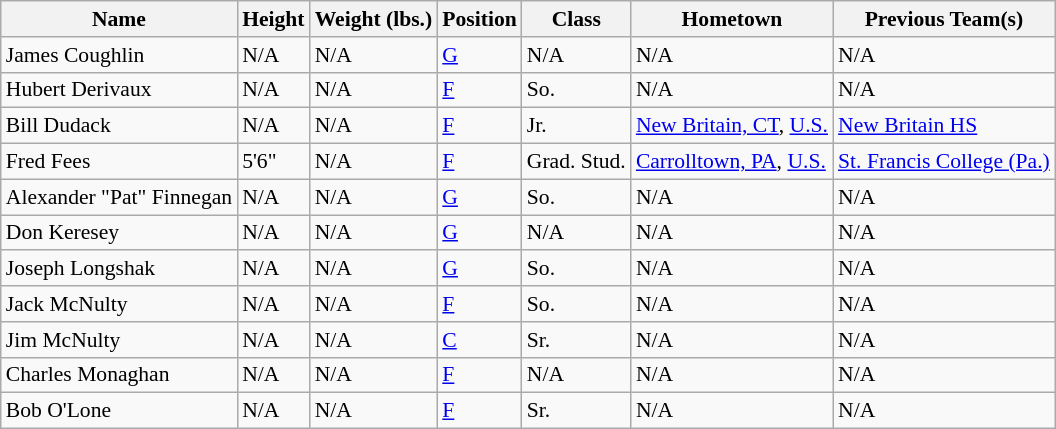<table class="wikitable" style="font-size: 90%">
<tr>
<th>Name</th>
<th>Height</th>
<th>Weight (lbs.)</th>
<th>Position</th>
<th>Class</th>
<th>Hometown</th>
<th>Previous Team(s)</th>
</tr>
<tr>
<td>James Coughlin</td>
<td>N/A</td>
<td>N/A</td>
<td><a href='#'>G</a></td>
<td>N/A</td>
<td>N/A</td>
<td>N/A</td>
</tr>
<tr>
<td>Hubert Derivaux</td>
<td>N/A</td>
<td>N/A</td>
<td><a href='#'>F</a></td>
<td>So.</td>
<td>N/A</td>
<td>N/A</td>
</tr>
<tr>
<td>Bill Dudack</td>
<td>N/A</td>
<td>N/A</td>
<td><a href='#'>F</a></td>
<td>Jr.</td>
<td><a href='#'>New Britain, CT</a>, <a href='#'>U.S.</a></td>
<td><a href='#'>New Britain HS</a></td>
</tr>
<tr>
<td>Fred Fees</td>
<td>5'6"</td>
<td>N/A</td>
<td><a href='#'>F</a></td>
<td>Grad. Stud.</td>
<td><a href='#'>Carrolltown, PA</a>, <a href='#'>U.S.</a></td>
<td><a href='#'>St. Francis College (Pa.)</a></td>
</tr>
<tr>
<td>Alexander "Pat" Finnegan</td>
<td>N/A</td>
<td>N/A</td>
<td><a href='#'>G</a></td>
<td>So.</td>
<td>N/A</td>
<td>N/A</td>
</tr>
<tr>
<td>Don Keresey</td>
<td>N/A</td>
<td>N/A</td>
<td><a href='#'>G</a></td>
<td>N/A</td>
<td>N/A</td>
<td>N/A</td>
</tr>
<tr>
<td>Joseph Longshak</td>
<td>N/A</td>
<td>N/A</td>
<td><a href='#'>G</a></td>
<td>So.</td>
<td>N/A</td>
<td>N/A</td>
</tr>
<tr>
<td>Jack McNulty</td>
<td>N/A</td>
<td>N/A</td>
<td><a href='#'>F</a></td>
<td>So.</td>
<td>N/A</td>
<td>N/A</td>
</tr>
<tr>
<td>Jim McNulty</td>
<td>N/A</td>
<td>N/A</td>
<td><a href='#'>C</a></td>
<td>Sr.</td>
<td>N/A</td>
<td>N/A</td>
</tr>
<tr>
<td>Charles Monaghan</td>
<td>N/A</td>
<td>N/A</td>
<td><a href='#'>F</a></td>
<td>N/A</td>
<td>N/A</td>
<td>N/A</td>
</tr>
<tr>
<td>Bob O'Lone</td>
<td>N/A</td>
<td>N/A</td>
<td><a href='#'>F</a></td>
<td>Sr.</td>
<td>N/A</td>
<td>N/A</td>
</tr>
</table>
